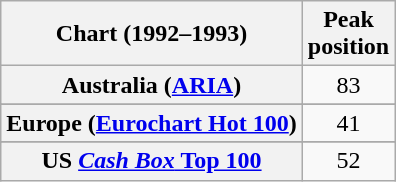<table class="wikitable sortable plainrowheaders" style="text-align:center">
<tr>
<th>Chart (1992–1993)</th>
<th>Peak<br>position</th>
</tr>
<tr>
<th scope="row">Australia (<a href='#'>ARIA</a>)</th>
<td>83</td>
</tr>
<tr>
</tr>
<tr>
</tr>
<tr>
<th scope="row">Europe (<a href='#'>Eurochart Hot 100</a>)</th>
<td>41</td>
</tr>
<tr>
</tr>
<tr>
</tr>
<tr>
</tr>
<tr>
</tr>
<tr>
</tr>
<tr>
</tr>
<tr>
</tr>
<tr>
</tr>
<tr>
<th scope="row">US <a href='#'><em>Cash Box</em> Top 100</a></th>
<td>52</td>
</tr>
</table>
